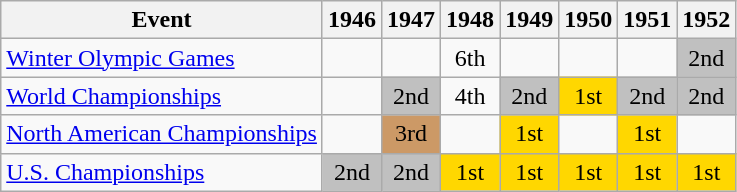<table class="wikitable">
<tr>
<th>Event</th>
<th>1946</th>
<th>1947</th>
<th>1948</th>
<th>1949</th>
<th>1950</th>
<th>1951</th>
<th>1952</th>
</tr>
<tr>
<td><a href='#'>Winter Olympic Games</a></td>
<td></td>
<td></td>
<td align="center">6th</td>
<td></td>
<td></td>
<td></td>
<td align="center" bgcolor="silver">2nd</td>
</tr>
<tr>
<td><a href='#'>World Championships</a></td>
<td></td>
<td align="center" bgcolor="silver">2nd</td>
<td align="center">4th</td>
<td align="center" bgcolor="silver">2nd</td>
<td align="center" bgcolor="gold">1st</td>
<td align="center" bgcolor="silver">2nd</td>
<td align="center" bgcolor="silver">2nd</td>
</tr>
<tr>
<td><a href='#'>North American Championships</a></td>
<td></td>
<td align="center" bgcolor="cc9966">3rd</td>
<td></td>
<td align="center" bgcolor="gold">1st</td>
<td></td>
<td align="center" bgcolor="gold">1st</td>
<td></td>
</tr>
<tr>
<td><a href='#'>U.S. Championships</a></td>
<td align="center" bgcolor="silver">2nd</td>
<td align="center" bgcolor="silver">2nd</td>
<td align="center" bgcolor="gold">1st</td>
<td align="center" bgcolor="gold">1st</td>
<td align="center" bgcolor="gold">1st</td>
<td align="center" bgcolor="gold">1st</td>
<td align="center" bgcolor="gold">1st</td>
</tr>
</table>
